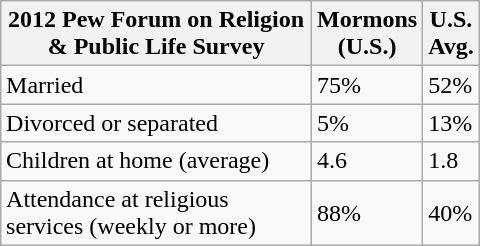<table class="wikitable" style="float:right;">
<tr>
<th style="width:200px;">2012 Pew Forum on Religion & Public Life Survey</th>
<th width="25">Mormons (U.S.)</th>
<th width="25">U.S. Avg.</th>
</tr>
<tr>
<td>Married</td>
<td>75%</td>
<td>52%</td>
</tr>
<tr>
<td>Divorced or separated</td>
<td>5%</td>
<td>13%</td>
</tr>
<tr>
<td>Children at home (average)</td>
<td>4.6</td>
<td>1.8</td>
</tr>
<tr>
<td>Attendance at religious services (weekly or more)</td>
<td>88%</td>
<td>40%</td>
</tr>
</table>
